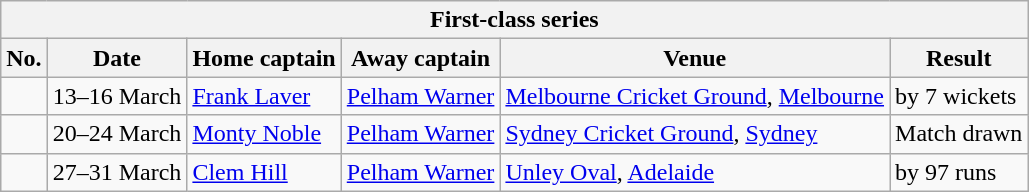<table class="wikitable">
<tr>
<th colspan="9">First-class series</th>
</tr>
<tr>
<th>No.</th>
<th>Date</th>
<th>Home captain</th>
<th>Away captain</th>
<th>Venue</th>
<th>Result</th>
</tr>
<tr>
<td></td>
<td>13–16 March</td>
<td> <a href='#'>Frank Laver</a></td>
<td><a href='#'>Pelham Warner</a></td>
<td><a href='#'>Melbourne Cricket Ground</a>, <a href='#'>Melbourne</a></td>
<td> by 7 wickets</td>
</tr>
<tr>
<td></td>
<td>20–24 March</td>
<td> <a href='#'>Monty Noble</a></td>
<td><a href='#'>Pelham Warner</a></td>
<td><a href='#'>Sydney Cricket Ground</a>, <a href='#'>Sydney</a></td>
<td>Match drawn</td>
</tr>
<tr>
<td></td>
<td>27–31 March</td>
<td> <a href='#'>Clem Hill</a></td>
<td><a href='#'>Pelham Warner</a></td>
<td><a href='#'>Unley Oval</a>, <a href='#'>Adelaide</a></td>
<td> by 97 runs</td>
</tr>
</table>
